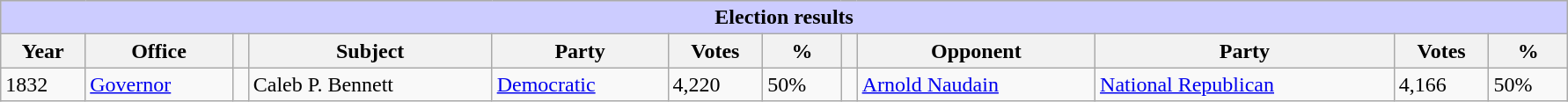<table class=wikitable style="width: 94%" style="text-align: center;" align="center">
<tr bgcolor=#cccccc>
<th colspan=12 style="background: #ccccff;">Election results</th>
</tr>
<tr>
<th><strong>Year</strong></th>
<th><strong>Office</strong></th>
<th></th>
<th><strong>Subject</strong></th>
<th><strong>Party</strong></th>
<th><strong>Votes</strong></th>
<th><strong>%</strong></th>
<th></th>
<th><strong>Opponent</strong></th>
<th><strong>Party</strong></th>
<th><strong>Votes</strong></th>
<th><strong>%</strong></th>
</tr>
<tr>
<td>1832</td>
<td><a href='#'>Governor</a></td>
<td></td>
<td>Caleb P. Bennett</td>
<td><a href='#'>Democratic</a></td>
<td>4,220</td>
<td>50%</td>
<td></td>
<td><a href='#'>Arnold Naudain</a></td>
<td><a href='#'>National Republican</a></td>
<td>4,166</td>
<td>50%</td>
</tr>
</table>
